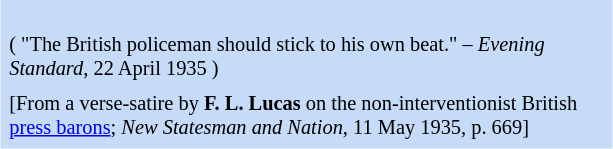<table class="toccolours" style="float: right; margin-left: 1em; margin-right: 2em; font-size: 85%; background:#c6dbf7; color:black; width:30em; max-width: 40%;" cellspacing="5">
<tr>
<td style="text-align: left;"><br>( "The British policeman should stick to his own beat." – <em>Evening Standard</em>, 22 April 1935 )<br></td>
</tr>
<tr>
<td style="text-align: left;">[From a verse-satire by <strong>F. L. Lucas</strong> on the non-interventionist British <a href='#'>press barons</a>; <em>New Statesman and Nation</em>, 11 May 1935, p. 669]</td>
</tr>
</table>
